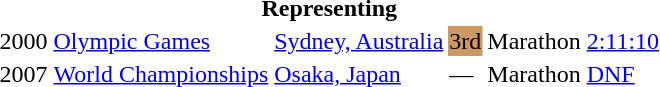<table>
<tr>
<th colspan="6">Representing </th>
</tr>
<tr>
<td>2000</td>
<td><a href='#'>Olympic Games</a></td>
<td><a href='#'>Sydney, Australia</a></td>
<td bgcolor="cc9966">3rd</td>
<td>Marathon</td>
<td><a href='#'>2:11:10</a></td>
</tr>
<tr>
<td>2007</td>
<td><a href='#'>World Championships</a></td>
<td><a href='#'>Osaka, Japan</a></td>
<td>—</td>
<td>Marathon</td>
<td><a href='#'>DNF</a></td>
</tr>
</table>
